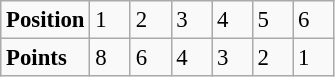<table class="wikitable" style="font-size: 95%;">
<tr>
<td><strong>Position</strong></td>
<td width=20>1</td>
<td width=20>2</td>
<td width=20>3</td>
<td width=20>4</td>
<td width=20>5</td>
<td width=20>6</td>
</tr>
<tr>
<td><strong>Points</strong></td>
<td>8</td>
<td>6</td>
<td>4</td>
<td>3</td>
<td>2</td>
<td>1</td>
</tr>
</table>
